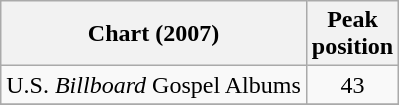<table class="wikitable sortable">
<tr>
<th align="left">Chart (2007)</th>
<th align="left">Peak<br>position</th>
</tr>
<tr>
<td align="left">U.S. <em>Billboard</em> Gospel Albums</td>
<td align="center">43</td>
</tr>
<tr>
</tr>
</table>
